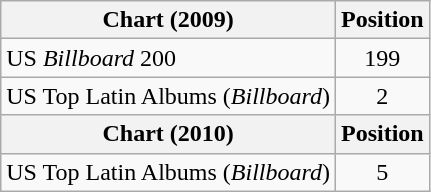<table class="wikitable">
<tr>
<th>Chart (2009)</th>
<th>Position</th>
</tr>
<tr>
<td>US <em>Billboard</em> 200</td>
<td align="center">199</td>
</tr>
<tr>
<td>US Top Latin Albums (<em>Billboard</em>)</td>
<td align="center">2</td>
</tr>
<tr>
<th>Chart (2010)</th>
<th>Position</th>
</tr>
<tr>
<td>US Top Latin Albums (<em>Billboard</em>)</td>
<td align="center">5</td>
</tr>
</table>
